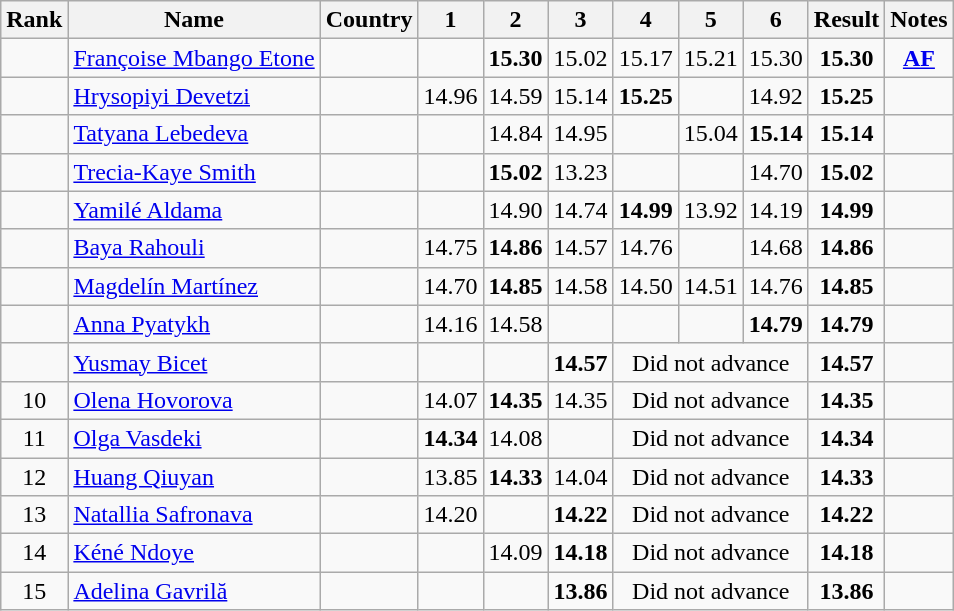<table class="wikitable sortable" style="text-align:center">
<tr>
<th>Rank</th>
<th>Name</th>
<th>Country</th>
<th>1</th>
<th>2</th>
<th>3</th>
<th>4</th>
<th>5</th>
<th>6</th>
<th>Result</th>
<th>Notes</th>
</tr>
<tr>
<td></td>
<td align="left"><a href='#'>Françoise Mbango Etone</a></td>
<td align="left"></td>
<td></td>
<td><strong>15.30</strong></td>
<td>15.02</td>
<td>15.17</td>
<td>15.21</td>
<td>15.30</td>
<td><strong>15.30</strong></td>
<td><strong><a href='#'>AF</a></strong></td>
</tr>
<tr>
<td></td>
<td align="left"><a href='#'>Hrysopiyi Devetzi</a></td>
<td align="left"></td>
<td>14.96</td>
<td>14.59</td>
<td>15.14</td>
<td><strong>15.25</strong></td>
<td></td>
<td>14.92</td>
<td><strong>15.25</strong></td>
<td></td>
</tr>
<tr>
<td></td>
<td align="left"><a href='#'>Tatyana Lebedeva</a></td>
<td align="left"></td>
<td></td>
<td>14.84</td>
<td>14.95</td>
<td></td>
<td>15.04</td>
<td><strong>15.14</strong></td>
<td><strong>15.14</strong></td>
<td></td>
</tr>
<tr>
<td></td>
<td align="left"><a href='#'>Trecia-Kaye Smith</a></td>
<td align="left"></td>
<td></td>
<td><strong>15.02</strong></td>
<td>13.23</td>
<td></td>
<td></td>
<td>14.70</td>
<td><strong>15.02</strong></td>
<td></td>
</tr>
<tr>
<td></td>
<td align="left"><a href='#'>Yamilé Aldama</a></td>
<td align="left"></td>
<td></td>
<td>14.90</td>
<td>14.74</td>
<td><strong>14.99</strong></td>
<td>13.92</td>
<td>14.19</td>
<td><strong>14.99</strong></td>
<td></td>
</tr>
<tr>
<td></td>
<td align="left"><a href='#'>Baya Rahouli</a></td>
<td align="left"></td>
<td>14.75</td>
<td><strong>14.86</strong></td>
<td>14.57</td>
<td>14.76</td>
<td></td>
<td>14.68</td>
<td><strong>14.86</strong></td>
<td></td>
</tr>
<tr>
<td></td>
<td align="left"><a href='#'>Magdelín Martínez</a></td>
<td align="left"></td>
<td>14.70</td>
<td><strong>14.85</strong></td>
<td>14.58</td>
<td>14.50</td>
<td>14.51</td>
<td>14.76</td>
<td><strong>14.85</strong></td>
<td></td>
</tr>
<tr>
<td></td>
<td align="left"><a href='#'>Anna Pyatykh</a></td>
<td align="left"></td>
<td>14.16</td>
<td>14.58</td>
<td></td>
<td></td>
<td></td>
<td><strong>14.79</strong></td>
<td><strong>14.79</strong></td>
<td></td>
</tr>
<tr>
<td></td>
<td align="left"><a href='#'>Yusmay Bicet</a></td>
<td align="left"></td>
<td></td>
<td></td>
<td><strong>14.57</strong></td>
<td colspan=3>Did not advance</td>
<td><strong>14.57</strong></td>
<td></td>
</tr>
<tr>
<td>10</td>
<td align="left"><a href='#'>Olena Hovorova</a></td>
<td align="left"></td>
<td>14.07</td>
<td><strong>14.35</strong></td>
<td>14.35</td>
<td colspan=3>Did not advance</td>
<td><strong>14.35</strong></td>
<td></td>
</tr>
<tr>
<td>11</td>
<td align="left"><a href='#'>Olga Vasdeki</a></td>
<td align="left"></td>
<td><strong>14.34</strong></td>
<td>14.08</td>
<td></td>
<td colspan=3>Did not advance</td>
<td><strong>14.34</strong></td>
<td></td>
</tr>
<tr>
<td>12</td>
<td align="left"><a href='#'>Huang Qiuyan</a></td>
<td align="left"></td>
<td>13.85</td>
<td><strong>14.33</strong></td>
<td>14.04</td>
<td colspan=3>Did not advance</td>
<td><strong>14.33</strong></td>
<td></td>
</tr>
<tr>
<td>13</td>
<td align="left"><a href='#'>Natallia Safronava</a></td>
<td align="left"></td>
<td>14.20</td>
<td></td>
<td><strong>14.22</strong></td>
<td colspan=3>Did not advance</td>
<td><strong>14.22</strong></td>
<td></td>
</tr>
<tr>
<td>14</td>
<td align="left"><a href='#'>Kéné Ndoye</a></td>
<td align="left"></td>
<td></td>
<td>14.09</td>
<td><strong>14.18</strong></td>
<td colspan=3>Did not advance</td>
<td><strong>14.18</strong></td>
<td></td>
</tr>
<tr>
<td>15</td>
<td align="left"><a href='#'>Adelina Gavrilă</a></td>
<td align="left"></td>
<td></td>
<td></td>
<td><strong>13.86</strong></td>
<td colspan=3>Did not advance</td>
<td><strong>13.86</strong></td>
<td></td>
</tr>
</table>
